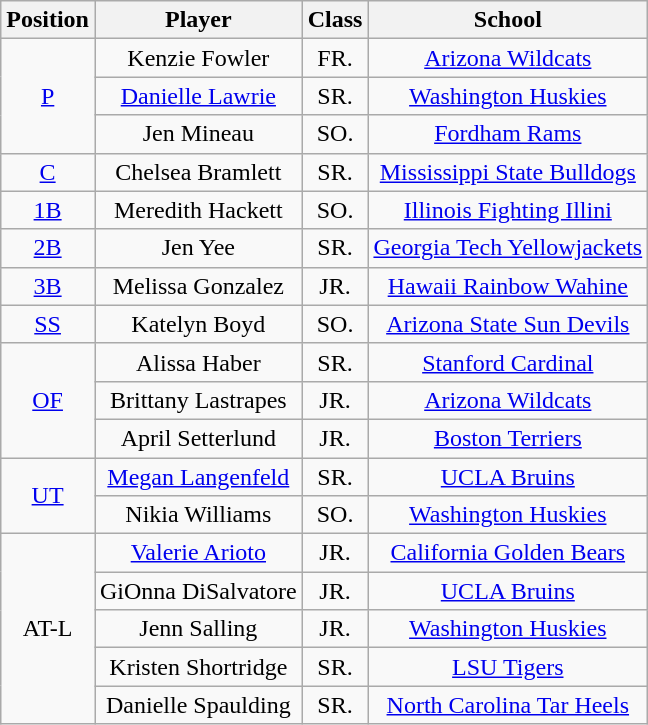<table class="wikitable">
<tr>
<th>Position</th>
<th>Player</th>
<th>Class</th>
<th>School</th>
</tr>
<tr align=center>
<td rowspan=3><a href='#'>P</a></td>
<td>Kenzie Fowler</td>
<td>FR.</td>
<td><a href='#'>Arizona Wildcats</a></td>
</tr>
<tr align=center>
<td><a href='#'>Danielle Lawrie</a></td>
<td>SR.</td>
<td><a href='#'>Washington Huskies</a></td>
</tr>
<tr align=center>
<td>Jen Mineau</td>
<td>SO.</td>
<td><a href='#'>Fordham Rams</a></td>
</tr>
<tr align=center>
<td rowspan=1><a href='#'>C</a></td>
<td>Chelsea Bramlett</td>
<td>SR.</td>
<td><a href='#'>Mississippi State Bulldogs</a></td>
</tr>
<tr align=center>
<td rowspan=1><a href='#'>1B</a></td>
<td>Meredith Hackett</td>
<td>SO.</td>
<td><a href='#'>Illinois Fighting Illini</a></td>
</tr>
<tr align=center>
<td rowspan=1><a href='#'>2B</a></td>
<td>Jen Yee</td>
<td>SR.</td>
<td><a href='#'>Georgia Tech Yellowjackets</a></td>
</tr>
<tr align=center>
<td rowspan=1><a href='#'>3B</a></td>
<td>Melissa Gonzalez</td>
<td>JR.</td>
<td><a href='#'>Hawaii Rainbow Wahine</a></td>
</tr>
<tr align=center>
<td rowspan=1><a href='#'>SS</a></td>
<td>Katelyn Boyd</td>
<td>SO.</td>
<td><a href='#'>Arizona State Sun Devils</a></td>
</tr>
<tr align=center>
<td rowspan=3><a href='#'>OF</a></td>
<td>Alissa Haber</td>
<td>SR.</td>
<td><a href='#'>Stanford Cardinal</a></td>
</tr>
<tr align=center>
<td>Brittany Lastrapes</td>
<td>JR.</td>
<td><a href='#'>Arizona Wildcats</a></td>
</tr>
<tr align=center>
<td>April Setterlund</td>
<td>JR.</td>
<td><a href='#'>Boston Terriers</a></td>
</tr>
<tr align=center>
<td rowspan=2><a href='#'>UT</a></td>
<td><a href='#'>Megan Langenfeld</a></td>
<td>SR.</td>
<td><a href='#'>UCLA Bruins</a></td>
</tr>
<tr align=center>
<td>Nikia Williams</td>
<td>SO.</td>
<td><a href='#'>Washington Huskies</a></td>
</tr>
<tr align=center>
<td rowspan=5>AT-L</td>
<td><a href='#'>Valerie Arioto</a></td>
<td>JR.</td>
<td><a href='#'>California Golden Bears</a></td>
</tr>
<tr align=center>
<td>GiOnna DiSalvatore</td>
<td>JR.</td>
<td><a href='#'>UCLA Bruins</a></td>
</tr>
<tr align=center>
<td>Jenn Salling</td>
<td>JR.</td>
<td><a href='#'>Washington Huskies</a></td>
</tr>
<tr align=center>
<td>Kristen Shortridge</td>
<td>SR.</td>
<td><a href='#'>LSU Tigers</a></td>
</tr>
<tr align=center>
<td>Danielle Spaulding</td>
<td>SR.</td>
<td><a href='#'>North Carolina Tar Heels</a></td>
</tr>
</table>
